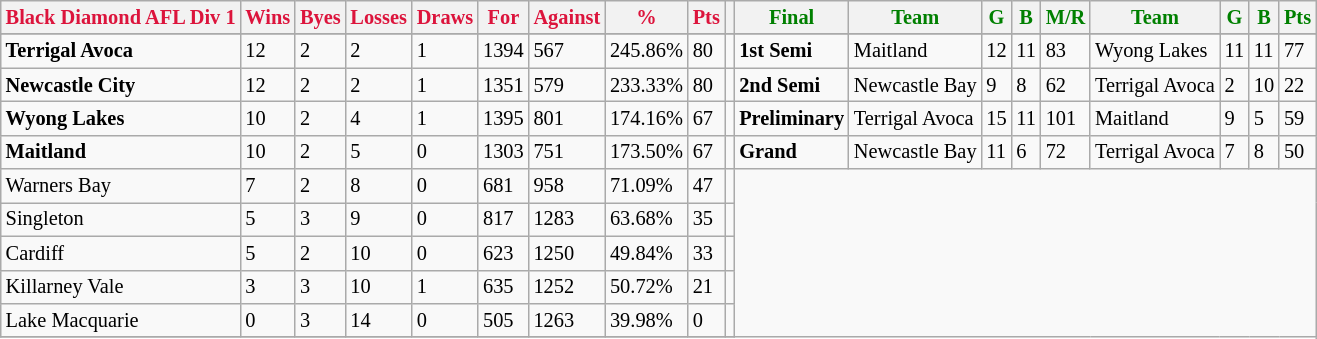<table style="font-size: 85%; text-align: left;" class="wikitable">
<tr>
<th style="color:crimson">Black Diamond AFL Div 1</th>
<th style="color:crimson">Wins</th>
<th style="color:crimson">Byes</th>
<th style="color:crimson">Losses</th>
<th style="color:crimson">Draws</th>
<th style="color:crimson">For</th>
<th style="color:crimson">Against</th>
<th style="color:crimson">%</th>
<th style="color:crimson">Pts</th>
<th></th>
<th style="color:green">Final</th>
<th style="color:green">Team</th>
<th style="color:green">G</th>
<th style="color:green">B</th>
<th style="color:green">M/R</th>
<th style="color:green">Team</th>
<th style="color:green">G</th>
<th style="color:green">B</th>
<th style="color:green">Pts</th>
</tr>
<tr>
</tr>
<tr>
</tr>
<tr>
<td><strong>	Terrigal Avoca	</strong></td>
<td>12</td>
<td>2</td>
<td>2</td>
<td>1</td>
<td>1394</td>
<td>567</td>
<td>245.86%</td>
<td>80</td>
<td></td>
<td><strong>1st Semi</strong></td>
<td>Maitland</td>
<td>12</td>
<td>11</td>
<td>83</td>
<td>Wyong Lakes</td>
<td>11</td>
<td>11</td>
<td>77</td>
</tr>
<tr>
<td><strong>	Newcastle City	</strong></td>
<td>12</td>
<td>2</td>
<td>2</td>
<td>1</td>
<td>1351</td>
<td>579</td>
<td>233.33%</td>
<td>80</td>
<td></td>
<td><strong>2nd Semi</strong></td>
<td>Newcastle Bay</td>
<td>9</td>
<td>8</td>
<td>62</td>
<td>Terrigal Avoca</td>
<td>2</td>
<td>10</td>
<td>22</td>
</tr>
<tr>
<td><strong>	Wyong Lakes	</strong></td>
<td>10</td>
<td>2</td>
<td>4</td>
<td>1</td>
<td>1395</td>
<td>801</td>
<td>174.16%</td>
<td>67</td>
<td></td>
<td><strong>Preliminary</strong></td>
<td>Terrigal Avoca</td>
<td>15</td>
<td>11</td>
<td>101</td>
<td>Maitland</td>
<td>9</td>
<td>5</td>
<td>59</td>
</tr>
<tr>
<td><strong>	Maitland	</strong></td>
<td>10</td>
<td>2</td>
<td>5</td>
<td>0</td>
<td>1303</td>
<td>751</td>
<td>173.50%</td>
<td>67</td>
<td></td>
<td><strong>Grand</strong></td>
<td>Newcastle Bay</td>
<td>11</td>
<td>6</td>
<td>72</td>
<td>Terrigal Avoca</td>
<td>7</td>
<td>8</td>
<td>50</td>
</tr>
<tr>
<td>Warners Bay</td>
<td>7</td>
<td>2</td>
<td>8</td>
<td>0</td>
<td>681</td>
<td>958</td>
<td>71.09%</td>
<td>47</td>
<td></td>
</tr>
<tr>
<td>Singleton</td>
<td>5</td>
<td>3</td>
<td>9</td>
<td>0</td>
<td>817</td>
<td>1283</td>
<td>63.68%</td>
<td>35</td>
<td></td>
</tr>
<tr>
<td>Cardiff</td>
<td>5</td>
<td>2</td>
<td>10</td>
<td>0</td>
<td>623</td>
<td>1250</td>
<td>49.84%</td>
<td>33</td>
<td></td>
</tr>
<tr>
<td>Killarney Vale</td>
<td>3</td>
<td>3</td>
<td>10</td>
<td>1</td>
<td>635</td>
<td>1252</td>
<td>50.72%</td>
<td>21</td>
<td></td>
</tr>
<tr>
<td>Lake Macquarie</td>
<td>0</td>
<td>3</td>
<td>14</td>
<td>0</td>
<td>505</td>
<td>1263</td>
<td>39.98%</td>
<td>0</td>
<td></td>
</tr>
<tr>
</tr>
</table>
